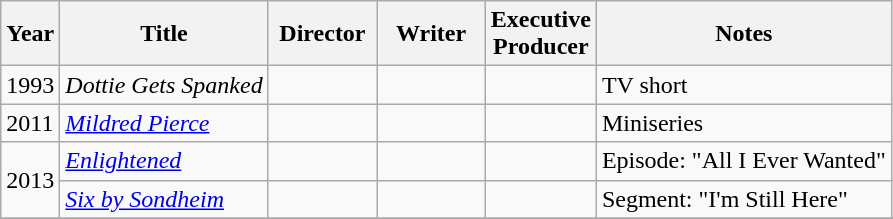<table class="wikitable">
<tr>
<th>Year</th>
<th>Title</th>
<th width=65>Director</th>
<th width=65>Writer</th>
<th width=65>Executive<br>Producer</th>
<th>Notes</th>
</tr>
<tr>
<td>1993</td>
<td><em>Dottie Gets Spanked</em></td>
<td></td>
<td></td>
<td></td>
<td>TV short</td>
</tr>
<tr>
<td>2011</td>
<td><em><a href='#'>Mildred Pierce</a></em></td>
<td></td>
<td></td>
<td></td>
<td>Miniseries</td>
</tr>
<tr>
<td rowspan="2">2013</td>
<td><em><a href='#'>Enlightened</a></em></td>
<td></td>
<td></td>
<td></td>
<td>Episode: "All I Ever Wanted"</td>
</tr>
<tr>
<td><em><a href='#'>Six by Sondheim</a></em></td>
<td></td>
<td></td>
<td></td>
<td>Segment: "I'm Still Here"</td>
</tr>
<tr>
</tr>
</table>
